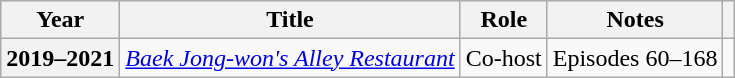<table class="wikitable sortable plainrowheaders">
<tr>
<th scope="col">Year</th>
<th scope="col">Title</th>
<th scope="col">Role</th>
<th scope="col">Notes</th>
<th scope="col" class="unsortable"></th>
</tr>
<tr>
<th scope="row">2019–2021</th>
<td><em><a href='#'>Baek Jong-won's Alley Restaurant</a></em></td>
<td>Co-host</td>
<td>Episodes 60–168</td>
<td></td>
</tr>
</table>
